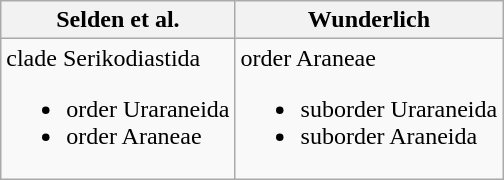<table class="wikitable">
<tr>
<th>Selden et al.</th>
<th>Wunderlich</th>
</tr>
<tr>
<td>clade Serikodiastida<br><ul><li>order Uraraneida</li><li>order Araneae</li></ul></td>
<td>order Araneae<br><ul><li>suborder Uraraneida</li><li>suborder Araneida</li></ul></td>
</tr>
</table>
